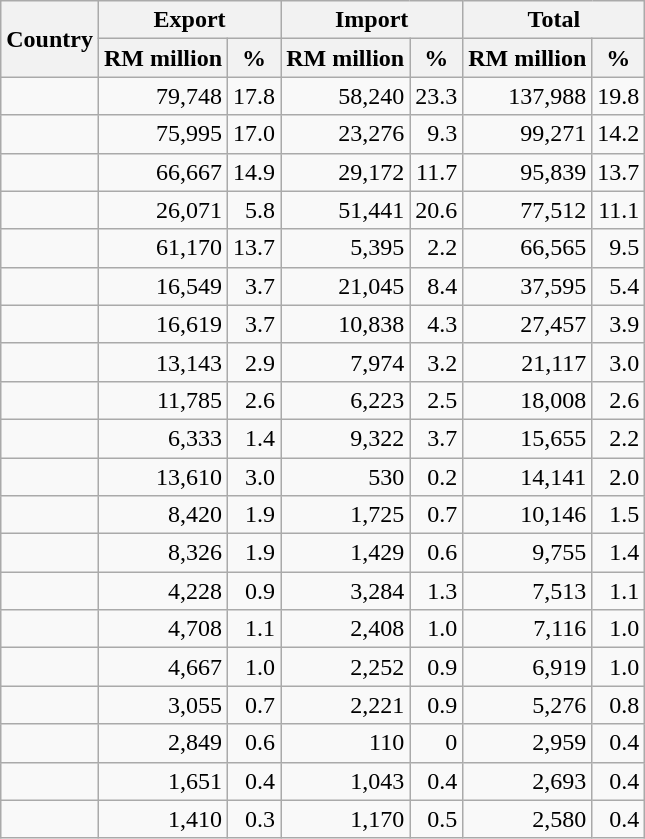<table class="wikitable sortable mw-collapsible">
<tr>
<th rowspan="2">Country</th>
<th colspan="2">Export</th>
<th colspan="2">Import</th>
<th colspan="2">Total</th>
</tr>
<tr>
<th>RM million</th>
<th>%</th>
<th>RM million</th>
<th>%</th>
<th>RM million</th>
<th>%</th>
</tr>
<tr>
<td></td>
<td align="right">79,748</td>
<td align="right">17.8</td>
<td align="right">58,240</td>
<td align="right">23.3</td>
<td align="right">137,988</td>
<td align="right">19.8</td>
</tr>
<tr>
<td></td>
<td align="right">75,995</td>
<td align="right">17.0</td>
<td align="right">23,276</td>
<td align="right">9.3</td>
<td align="right">99,271</td>
<td align="right">14.2</td>
</tr>
<tr>
<td></td>
<td align="right">66,667</td>
<td align="right">14.9</td>
<td align="right">29,172</td>
<td align="right">11.7</td>
<td align="right">95,839</td>
<td align="right">13.7</td>
</tr>
<tr>
<td></td>
<td align="right">26,071</td>
<td align="right">5.8</td>
<td align="right">51,441</td>
<td align="right">20.6</td>
<td align="right">77,512</td>
<td align="right">11.1</td>
</tr>
<tr>
<td></td>
<td align="right">61,170</td>
<td align="right">13.7</td>
<td align="right">5,395</td>
<td align="right">2.2</td>
<td align="right">66,565</td>
<td align="right">9.5</td>
</tr>
<tr>
<td></td>
<td align="right">16,549</td>
<td align="right">3.7</td>
<td align="right">21,045</td>
<td align="right">8.4</td>
<td align="right">37,595</td>
<td align="right">5.4</td>
</tr>
<tr>
<td></td>
<td align="right">16,619</td>
<td align="right">3.7</td>
<td align="right">10,838</td>
<td align="right">4.3</td>
<td align="right">27,457</td>
<td align="right">3.9</td>
</tr>
<tr>
<td></td>
<td align="right">13,143</td>
<td align="right">2.9</td>
<td align="right">7,974</td>
<td align="right">3.2</td>
<td align="right">21,117</td>
<td align="right">3.0</td>
</tr>
<tr>
<td></td>
<td align="right">11,785</td>
<td align="right">2.6</td>
<td align="right">6,223</td>
<td align="right">2.5</td>
<td align="right">18,008</td>
<td align="right">2.6</td>
</tr>
<tr>
<td></td>
<td align="right">6,333</td>
<td align="right">1.4</td>
<td align="right">9,322</td>
<td align="right">3.7</td>
<td align="right">15,655</td>
<td align="right">2.2</td>
</tr>
<tr>
<td></td>
<td align="right">13,610</td>
<td align="right">3.0</td>
<td align="right">530</td>
<td align="right">0.2</td>
<td align="right">14,141</td>
<td align="right">2.0</td>
</tr>
<tr>
<td></td>
<td align="right">8,420</td>
<td align="right">1.9</td>
<td align="right">1,725</td>
<td align="right">0.7</td>
<td align="right">10,146</td>
<td align="right">1.5</td>
</tr>
<tr>
<td></td>
<td align="right">8,326</td>
<td align="right">1.9</td>
<td align="right">1,429</td>
<td align="right">0.6</td>
<td align="right">9,755</td>
<td align="right">1.4</td>
</tr>
<tr>
<td></td>
<td align="right">4,228</td>
<td align="right">0.9</td>
<td align="right">3,284</td>
<td align="right">1.3</td>
<td align="right">7,513</td>
<td align="right">1.1</td>
</tr>
<tr>
<td></td>
<td align="right">4,708</td>
<td align="right">1.1</td>
<td align="right">2,408</td>
<td align="right">1.0</td>
<td align="right">7,116</td>
<td align="right">1.0</td>
</tr>
<tr>
<td></td>
<td align="right">4,667</td>
<td align="right">1.0</td>
<td align="right">2,252</td>
<td align="right">0.9</td>
<td align="right">6,919</td>
<td align="right">1.0</td>
</tr>
<tr>
<td></td>
<td align="right">3,055</td>
<td align="right">0.7</td>
<td align="right">2,221</td>
<td align="right">0.9</td>
<td align="right">5,276</td>
<td align="right">0.8</td>
</tr>
<tr>
<td></td>
<td align="right">2,849</td>
<td align="right">0.6</td>
<td align="right">110</td>
<td align="right">0</td>
<td align="right">2,959</td>
<td align="right">0.4</td>
</tr>
<tr>
<td></td>
<td align="right">1,651</td>
<td align="right">0.4</td>
<td align="right">1,043</td>
<td align="right">0.4</td>
<td align="right">2,693</td>
<td align="right">0.4</td>
</tr>
<tr>
<td></td>
<td align="right">1,410</td>
<td align="right">0.3</td>
<td align="right">1,170</td>
<td align="right">0.5</td>
<td align="right">2,580</td>
<td align="right">0.4</td>
</tr>
</table>
